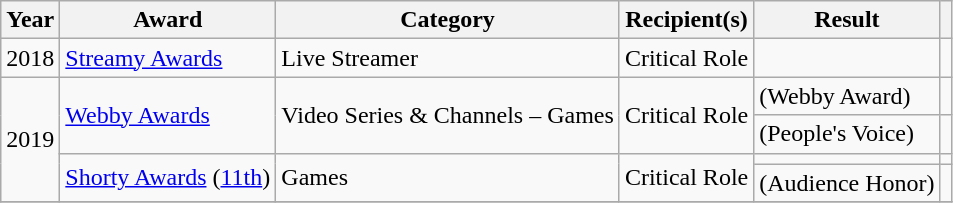<table class="wikitable sortable">
<tr>
<th scope="col">Year</th>
<th scope="col">Award</th>
<th scope="col">Category</th>
<th scope="col">Recipient(s)</th>
<th scope="col">Result</th>
<th scope="col"></th>
</tr>
<tr>
<td>2018</td>
<td><a href='#'>Streamy Awards</a></td>
<td>Live Streamer</td>
<td>Critical Role</td>
<td></td>
<td></td>
</tr>
<tr>
<td rowspan="4">2019</td>
<td rowspan="2"><a href='#'>Webby Awards</a></td>
<td rowspan="2">Video Series & Channels – Games</td>
<td rowspan="2">Critical Role</td>
<td> (Webby Award)</td>
<td></td>
</tr>
<tr>
<td> (People's Voice)</td>
<td></td>
</tr>
<tr>
<td rowspan="2"><a href='#'>Shorty Awards</a> (<a href='#'>11th</a>)</td>
<td rowspan="2">Games</td>
<td rowspan="2">Critical Role</td>
<td></td>
<td></td>
</tr>
<tr>
<td> (Audience Honor)</td>
<td></td>
</tr>
<tr>
</tr>
</table>
